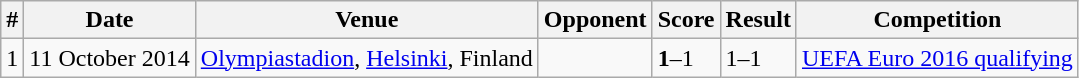<table class="wikitable">
<tr>
<th>#</th>
<th>Date</th>
<th>Venue</th>
<th>Opponent</th>
<th>Score</th>
<th>Result</th>
<th>Competition</th>
</tr>
<tr>
<td>1</td>
<td>11 October 2014</td>
<td><a href='#'>Olympiastadion</a>, <a href='#'>Helsinki</a>, Finland</td>
<td></td>
<td><strong>1</strong>–1</td>
<td>1–1</td>
<td><a href='#'>UEFA Euro 2016 qualifying</a></td>
</tr>
</table>
